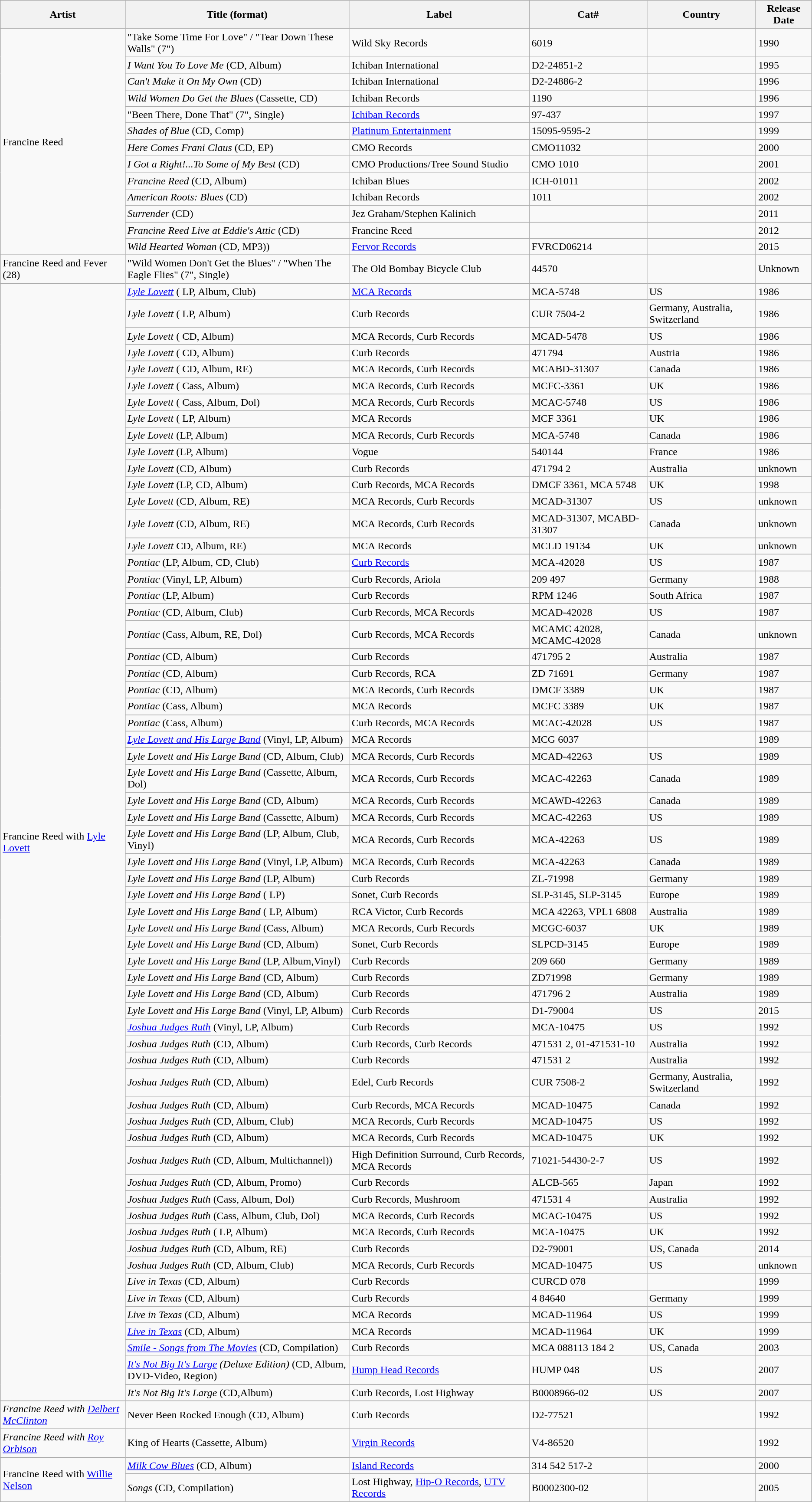<table class="wikitable">
<tr>
<th>Artist</th>
<th>Title (format)</th>
<th>Label</th>
<th>Cat#</th>
<th>Country</th>
<th>Release Date</th>
</tr>
<tr>
<td rowspan="13">Francine Reed</td>
<td>"Take Some Time For Love" / "Tear Down These Walls" (7")</td>
<td>Wild Sky Records</td>
<td>6019</td>
<td></td>
<td>1990</td>
</tr>
<tr>
<td><em>I Want You To Love Me</em> (CD, Album)</td>
<td>Ichiban International</td>
<td>D2-24851-2</td>
<td></td>
<td>1995</td>
</tr>
<tr>
<td><em>Can't Make it On My Own</em> (CD)</td>
<td>Ichiban International</td>
<td>D2-24886-2</td>
<td></td>
<td>1996</td>
</tr>
<tr>
<td><em>Wild Women Do Get the Blues</em> (Cassette, CD)</td>
<td>Ichiban Records</td>
<td>1190</td>
<td></td>
<td>1996</td>
</tr>
<tr>
<td>"Been There, Done That" (7", Single)</td>
<td><a href='#'>Ichiban Records</a></td>
<td>97-437</td>
<td></td>
<td>1997</td>
</tr>
<tr>
<td><em>Shades of Blue</em> (CD, Comp)</td>
<td><a href='#'>Platinum Entertainment</a></td>
<td>15095-9595-2</td>
<td></td>
<td>1999</td>
</tr>
<tr>
<td><em>Here Comes Frani Claus</em> (CD, EP)</td>
<td>CMO Records</td>
<td>CMO11032</td>
<td></td>
<td>2000</td>
</tr>
<tr>
<td><em>I Got a Right!...To Some of My Best</em> (CD)</td>
<td>CMO Productions/Tree Sound Studio</td>
<td>CMO 1010</td>
<td></td>
<td>2001</td>
</tr>
<tr>
<td><em>Francine Reed</em> (CD, Album)</td>
<td>Ichiban Blues</td>
<td>ICH-01011</td>
<td></td>
<td>2002</td>
</tr>
<tr>
<td><em>American Roots: Blues</em> (CD)</td>
<td>Ichiban Records</td>
<td>1011</td>
<td></td>
<td>2002</td>
</tr>
<tr>
<td><em>Surrender</em> (CD)</td>
<td>Jez Graham/Stephen Kalinich</td>
<td></td>
<td></td>
<td>2011</td>
</tr>
<tr>
<td><em>Francine Reed Live at Eddie's Attic</em> (CD)</td>
<td>Francine Reed</td>
<td></td>
<td></td>
<td>2012</td>
</tr>
<tr>
<td><em>Wild Hearted Woman</em> (CD, MP3))</td>
<td><a href='#'>Fervor Records</a></td>
<td>FVRCD06214</td>
<td></td>
<td>2015</td>
</tr>
<tr>
<td>Francine Reed and Fever (28)</td>
<td>"Wild Women Don't Get the Blues" / "When The Eagle Flies" (7", Single)</td>
<td>The Old Bombay Bicycle Club</td>
<td>44570</td>
<td></td>
<td>Unknown</td>
</tr>
<tr>
<td rowspan="62">Francine Reed with <a href='#'>Lyle Lovett</a></td>
<td><em><a href='#'>Lyle Lovett</a></em> ( LP, Album, Club)</td>
<td><a href='#'>MCA Records</a></td>
<td>MCA-5748</td>
<td>US</td>
<td>1986</td>
</tr>
<tr>
<td><em>Lyle Lovett</em> ( LP, Album)</td>
<td>Curb Records</td>
<td>CUR 7504-2</td>
<td>Germany, Australia, Switzerland</td>
<td>1986</td>
</tr>
<tr>
<td><em>Lyle Lovett</em> ( CD, Album)</td>
<td>MCA Records, Curb Records</td>
<td>MCAD-5478</td>
<td>US</td>
<td>1986</td>
</tr>
<tr>
<td><em>Lyle Lovett</em> ( CD, Album)</td>
<td>Curb Records</td>
<td>471794</td>
<td>Austria</td>
<td>1986</td>
</tr>
<tr>
<td><em>Lyle Lovett</em> ( CD, Album, RE)</td>
<td>MCA Records, Curb Records</td>
<td>MCABD-31307</td>
<td>Canada</td>
<td>1986</td>
</tr>
<tr>
<td><em>Lyle Lovett</em> ( Cass, Album)</td>
<td>MCA Records, Curb Records</td>
<td>MCFC-3361</td>
<td>UK</td>
<td>1986</td>
</tr>
<tr>
<td><em>Lyle Lovett</em> ( Cass, Album, Dol)</td>
<td>MCA Records, Curb Records</td>
<td>MCAC-5748</td>
<td>US</td>
<td>1986</td>
</tr>
<tr>
<td><em>Lyle Lovett</em> ( LP, Album)</td>
<td>MCA Records</td>
<td>MCF 3361</td>
<td>UK</td>
<td>1986</td>
</tr>
<tr>
<td><em>Lyle Lovett</em> (LP, Album)</td>
<td>MCA Records, Curb Records</td>
<td>MCA-5748</td>
<td>Canada</td>
<td>1986</td>
</tr>
<tr>
<td><em>Lyle Lovett</em> (LP, Album)</td>
<td>Vogue</td>
<td>540144</td>
<td>France</td>
<td>1986</td>
</tr>
<tr>
<td><em>Lyle Lovett</em> (CD, Album)</td>
<td>Curb Records</td>
<td>471794 2</td>
<td>Australia</td>
<td>unknown</td>
</tr>
<tr>
<td><em>Lyle Lovett</em> (LP, CD, Album)</td>
<td>Curb Records, MCA Records</td>
<td>DMCF 3361, MCA 5748</td>
<td>UK</td>
<td>1998</td>
</tr>
<tr>
<td><em>Lyle Lovett</em> (CD, Album, RE)</td>
<td>MCA Records, Curb Records</td>
<td>MCAD-31307</td>
<td>US</td>
<td>unknown</td>
</tr>
<tr>
<td><em>Lyle Lovett</em> (CD, Album, RE)</td>
<td>MCA Records, Curb Records</td>
<td>MCAD-31307, MCABD-31307</td>
<td>Canada</td>
<td>unknown</td>
</tr>
<tr>
<td><em>Lyle Lovett</em> CD, Album, RE)</td>
<td>MCA Records</td>
<td>MCLD 19134</td>
<td>UK</td>
<td>unknown</td>
</tr>
<tr>
<td><em>Pontiac</em>  (LP, Album, CD, Club)</td>
<td><a href='#'>Curb Records</a></td>
<td>MCA-42028</td>
<td>US</td>
<td>1987</td>
</tr>
<tr>
<td><em>Pontiac</em> (Vinyl, LP, Album)</td>
<td>Curb Records, Ariola</td>
<td>209 497</td>
<td>Germany</td>
<td>1988</td>
</tr>
<tr>
<td><em>Pontiac</em> (LP, Album)</td>
<td>Curb Records</td>
<td>RPM 1246</td>
<td>South Africa</td>
<td>1987</td>
</tr>
<tr>
<td><em>Pontiac</em> (CD, Album, Club)</td>
<td>Curb Records, MCA Records</td>
<td>MCAD-42028</td>
<td>US</td>
<td>1987</td>
</tr>
<tr>
<td><em>Pontiac</em> (Cass, Album, RE, Dol)</td>
<td>Curb Records, MCA Records</td>
<td>MCAMC 42028, MCAMC-42028</td>
<td>Canada</td>
<td>unknown</td>
</tr>
<tr>
<td><em>Pontiac</em> (CD, Album)</td>
<td>Curb Records</td>
<td>471795 2</td>
<td>Australia</td>
<td>1987</td>
</tr>
<tr>
<td><em>Pontiac</em> (CD, Album)</td>
<td>Curb Records, RCA</td>
<td>ZD 71691</td>
<td>Germany</td>
<td>1987</td>
</tr>
<tr>
<td><em>Pontiac</em> (CD, Album)</td>
<td>MCA Records, Curb Records</td>
<td>DMCF 3389</td>
<td>UK</td>
<td>1987</td>
</tr>
<tr>
<td><em>Pontiac</em> (Cass, Album)</td>
<td>MCA Records</td>
<td>MCFC 3389</td>
<td>UK</td>
<td>1987</td>
</tr>
<tr>
<td><em>Pontiac</em> (Cass, Album)</td>
<td>Curb Records, MCA Records</td>
<td>MCAC-42028</td>
<td>US</td>
<td>1987</td>
</tr>
<tr>
<td><em><a href='#'>Lyle Lovett and His Large Band</a></em> (Vinyl, LP, Album)</td>
<td>MCA Records</td>
<td>MCG 6037</td>
<td></td>
<td>1989</td>
</tr>
<tr>
<td><em>Lyle Lovett and His Large Band</em> (CD, Album, Club)</td>
<td>MCA Records, Curb Records</td>
<td>MCAD-42263</td>
<td>US</td>
<td>1989</td>
</tr>
<tr>
<td><em>Lyle Lovett and His Large Band</em> (Cassette, Album, Dol)</td>
<td>MCA Records, Curb Records</td>
<td>MCAC-42263</td>
<td>Canada</td>
<td>1989</td>
</tr>
<tr>
<td><em>Lyle Lovett and His Large Band</em> (CD, Album)</td>
<td>MCA Records, Curb Records</td>
<td>MCAWD-42263</td>
<td>Canada</td>
<td>1989</td>
</tr>
<tr>
<td><em>Lyle Lovett and His Large Band</em> (Cassette, Album)</td>
<td>MCA Records, Curb Records</td>
<td>MCAC-42263</td>
<td>US</td>
<td>1989</td>
</tr>
<tr>
<td><em>Lyle Lovett and His Large Band</em> (LP, Album, Club, Vinyl)</td>
<td>MCA Records, Curb Records</td>
<td>MCA-42263</td>
<td>US</td>
<td>1989</td>
</tr>
<tr>
<td><em>Lyle Lovett and His Large Band</em> (Vinyl, LP, Album)</td>
<td>MCA Records, Curb Records</td>
<td>MCA-42263</td>
<td>Canada</td>
<td>1989</td>
</tr>
<tr>
<td><em>Lyle Lovett and His Large Band</em> (LP, Album)</td>
<td>Curb Records</td>
<td>ZL-71998</td>
<td>Germany</td>
<td>1989</td>
</tr>
<tr>
<td><em>Lyle Lovett and His Large Band</em> ( LP)</td>
<td>Sonet, Curb Records</td>
<td>SLP-3145, SLP-3145</td>
<td>Europe</td>
<td>1989</td>
</tr>
<tr>
<td><em>Lyle Lovett and His Large Band</em> ( LP, Album)</td>
<td>RCA Victor, Curb Records</td>
<td>MCA 42263, VPL1 6808</td>
<td>Australia</td>
<td>1989</td>
</tr>
<tr>
<td><em>Lyle Lovett and His Large Band</em> (Cass, Album)</td>
<td>MCA Records, Curb Records</td>
<td>MCGC-6037</td>
<td>UK</td>
<td>1989</td>
</tr>
<tr>
<td><em>Lyle Lovett and His Large Band</em> (CD, Album)</td>
<td>Sonet, Curb Records</td>
<td>SLPCD-3145</td>
<td>Europe</td>
<td>1989</td>
</tr>
<tr>
<td><em>Lyle Lovett and His Large Band</em> (LP, Album,Vinyl)</td>
<td>Curb Records</td>
<td>209 660</td>
<td>Germany</td>
<td>1989</td>
</tr>
<tr>
<td><em>Lyle Lovett and His Large Band</em> (CD, Album)</td>
<td>Curb Records</td>
<td>ZD71998</td>
<td>Germany</td>
<td>1989</td>
</tr>
<tr>
<td><em>Lyle Lovett and His Large Band</em> (CD, Album)</td>
<td>Curb Records</td>
<td>471796 2</td>
<td>Australia</td>
<td>1989</td>
</tr>
<tr>
<td><em>Lyle Lovett and His Large Band</em> (Vinyl, LP, Album)</td>
<td>Curb Records</td>
<td>D1-79004</td>
<td>US</td>
<td>2015</td>
</tr>
<tr>
<td><em><a href='#'>Joshua Judges Ruth</a></em> (Vinyl, LP, Album)</td>
<td>Curb Records</td>
<td>MCA-10475</td>
<td>US</td>
<td>1992</td>
</tr>
<tr>
<td><em>Joshua Judges Ruth</em> (CD, Album)</td>
<td>Curb Records, Curb Records</td>
<td>471531 2, 01-471531-10</td>
<td>Australia</td>
<td>1992</td>
</tr>
<tr>
<td><em>Joshua Judges Ruth</em> (CD, Album)</td>
<td>Curb Records</td>
<td>471531 2</td>
<td>Australia</td>
<td>1992</td>
</tr>
<tr>
<td><em>Joshua Judges Ruth</em> (CD, Album)</td>
<td>Edel, Curb Records</td>
<td>CUR 7508-2</td>
<td>Germany, Australia, Switzerland</td>
<td>1992</td>
</tr>
<tr>
<td><em>Joshua Judges Ruth</em> (CD, Album)</td>
<td>Curb Records, MCA Records</td>
<td>MCAD-10475</td>
<td>Canada</td>
<td>1992</td>
</tr>
<tr>
<td><em>Joshua Judges Ruth</em> (CD, Album, Club)</td>
<td>MCA Records, Curb Records</td>
<td>MCAD-10475</td>
<td>US</td>
<td>1992</td>
</tr>
<tr>
<td><em>Joshua Judges Ruth</em> (CD, Album)</td>
<td>MCA Records, Curb Records</td>
<td>MCAD-10475</td>
<td>UK</td>
<td>1992</td>
</tr>
<tr>
<td><em>Joshua Judges Ruth</em> (CD, Album, Multichannel))</td>
<td>High Definition Surround, Curb Records, MCA Records</td>
<td>71021-54430-2-7</td>
<td>US</td>
<td>1992</td>
</tr>
<tr>
<td><em>Joshua Judges Ruth</em> (CD, Album, Promo)</td>
<td>Curb Records</td>
<td>ALCB-565</td>
<td>Japan</td>
<td>1992</td>
</tr>
<tr>
<td><em>Joshua Judges Ruth</em> (Cass, Album, Dol)</td>
<td>Curb Records, Mushroom</td>
<td>471531 4</td>
<td>Australia</td>
<td>1992</td>
</tr>
<tr>
<td><em>Joshua Judges Ruth</em> (Cass, Album, Club, Dol)</td>
<td>MCA Records, Curb Records</td>
<td>MCAC-10475</td>
<td>US</td>
<td>1992</td>
</tr>
<tr>
<td><em>Joshua Judges Ruth</em> ( LP, Album)</td>
<td>MCA Records, Curb Records</td>
<td>MCA-10475</td>
<td>UK</td>
<td>1992</td>
</tr>
<tr>
<td><em>Joshua Judges Ruth</em> (CD, Album, RE)</td>
<td>Curb Records</td>
<td>D2-79001</td>
<td>US, Canada</td>
<td>2014</td>
</tr>
<tr>
<td><em>Joshua Judges Ruth</em> (CD, Album, Club)</td>
<td>MCA Records, Curb Records</td>
<td>MCAD-10475</td>
<td>US</td>
<td>unknown</td>
</tr>
<tr>
<td><em>Live in Texas</em> (CD, Album)</td>
<td>Curb Records</td>
<td>CURCD 078</td>
<td></td>
<td>1999</td>
</tr>
<tr>
<td><em>Live in Texas</em> (CD, Album)</td>
<td>Curb Records</td>
<td>4 84640</td>
<td>Germany</td>
<td>1999</td>
</tr>
<tr>
<td><em>Live in Texas</em> (CD, Album)</td>
<td>MCA Records</td>
<td>MCAD-11964</td>
<td>US</td>
<td>1999</td>
</tr>
<tr>
<td><em><a href='#'>Live in Texas</a></em> (CD, Album)</td>
<td>MCA Records</td>
<td>MCAD-11964</td>
<td>UK</td>
<td>1999</td>
</tr>
<tr>
<td><em><a href='#'>Smile - Songs from The Movies</a></em> (CD, Compilation)</td>
<td>Curb Records</td>
<td>MCA 088113 184 2</td>
<td>US, Canada</td>
<td>2003</td>
</tr>
<tr>
<td><em><a href='#'>It's Not Big It's Large</a> (Deluxe Edition)</em> (CD, Album, DVD-Video, Region)</td>
<td><a href='#'>Hump Head Records</a></td>
<td>HUMP 048</td>
<td>US</td>
<td>2007</td>
</tr>
<tr>
<td><em>It's Not Big It's Large</em> (CD,Album)</td>
<td>Curb Records, Lost Highway</td>
<td>B0008966-02</td>
<td>US</td>
<td>2007</td>
</tr>
<tr>
<td><em>Francine Reed with <a href='#'>Delbert McClinton</a></em></td>
<td>Never Been Rocked Enough (CD, Album)</td>
<td>Curb Records</td>
<td>D2-77521</td>
<td></td>
<td>1992</td>
</tr>
<tr>
<td><em>Francine Reed with <a href='#'>Roy Orbison</a></em></td>
<td>King of Hearts (Cassette, Album)</td>
<td><a href='#'>Virgin Records</a></td>
<td>V4-86520</td>
<td></td>
<td>1992</td>
</tr>
<tr>
<td rowspan="2">Francine Reed with <a href='#'>Willie Nelson</a></td>
<td><em><a href='#'>Milk Cow Blues</a></em> (CD, Album)</td>
<td><a href='#'>Island Records</a></td>
<td>314 542 517-2</td>
<td></td>
<td>2000</td>
</tr>
<tr>
<td><em>Songs</em> (CD, Compilation)</td>
<td>Lost Highway, <a href='#'>Hip-O Records</a>, <a href='#'>UTV Records</a></td>
<td>B0002300-02</td>
<td></td>
<td>2005</td>
</tr>
</table>
